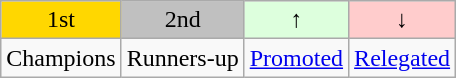<table class="wikitable" style="text-align:center">
<tr>
<td bgcolor=gold>1st</td>
<td bgcolor=silver>2nd</td>
<td bgcolor="#DDFFDD">↑</td>
<td bgcolor="#FFCCCC">↓</td>
</tr>
<tr>
<td>Champions</td>
<td>Runners-up</td>
<td><a href='#'>Promoted</a></td>
<td><a href='#'>Relegated</a></td>
</tr>
</table>
